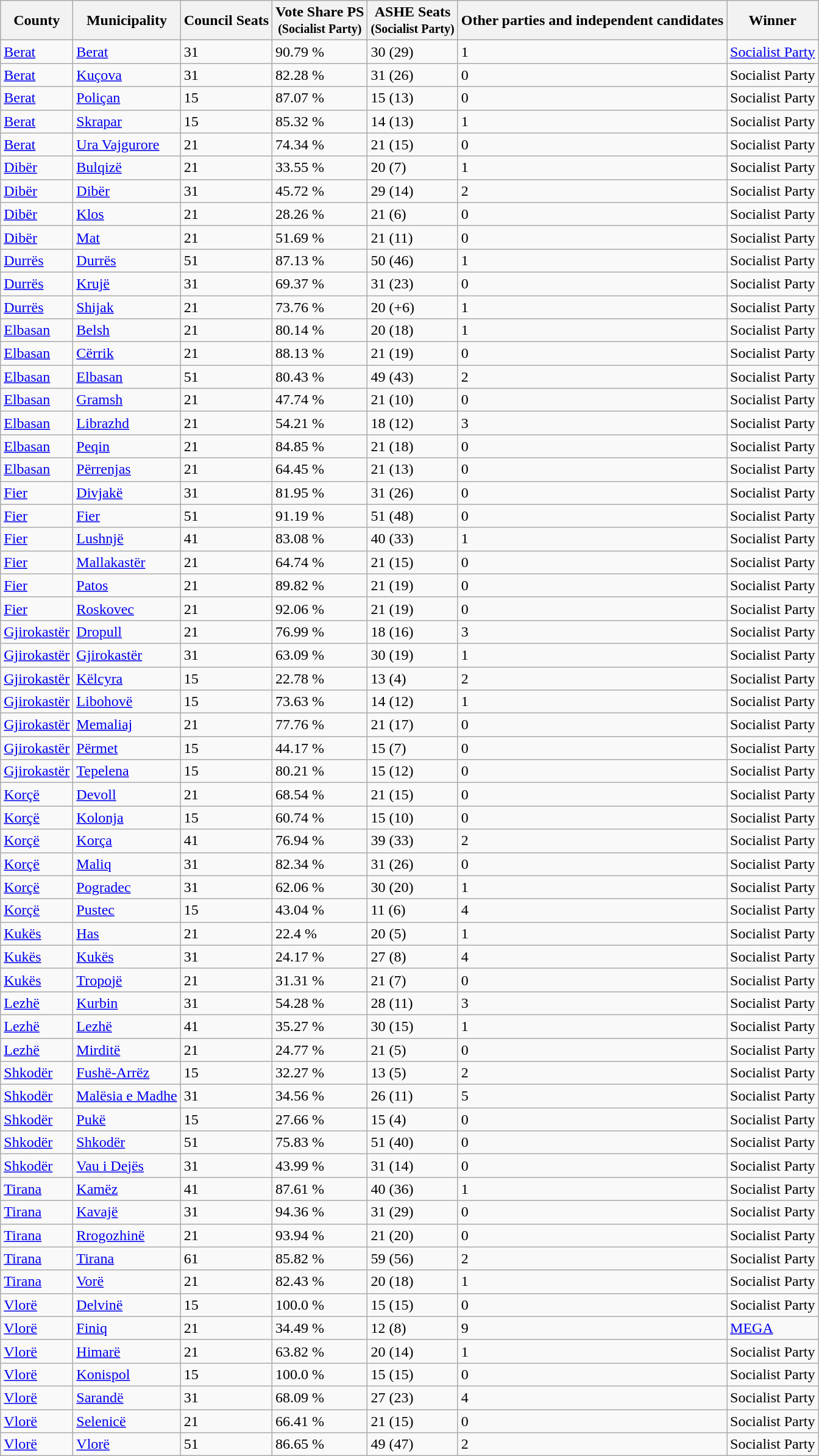<table class="wikitable">
<tr>
<th>County</th>
<th>Municipality</th>
<th>Council Seats</th>
<th>Vote Share PS<br><small>(Socialist Party)</small></th>
<th>ASHE Seats<br><small>(Socialist Party)</small></th>
<th>Other parties and independent candidates</th>
<th>Winner</th>
</tr>
<tr>
<td><a href='#'>Berat</a></td>
<td><a href='#'>Berat</a></td>
<td>31</td>
<td>90.79 %</td>
<td class="hintergrundfarbe9">30 (29)</td>
<td>1</td>
<td><a href='#'>Socialist Party</a></td>
</tr>
<tr>
<td><a href='#'>Berat</a></td>
<td><a href='#'>Kuçova</a></td>
<td>31</td>
<td>82.28 %</td>
<td class="hintergrundfarbe9">31 (26)</td>
<td>0</td>
<td>Socialist Party</td>
</tr>
<tr>
<td><a href='#'>Berat</a></td>
<td><a href='#'>Poliçan</a></td>
<td>15</td>
<td>87.07 %</td>
<td class="hintergrundfarbe9">15 (13)</td>
<td>0</td>
<td>Socialist Party</td>
</tr>
<tr>
<td><a href='#'>Berat</a></td>
<td><a href='#'>Skrapar</a></td>
<td>15</td>
<td>85.32 %</td>
<td class="hintergrundfarbe9">14 (13)</td>
<td>1</td>
<td>Socialist Party</td>
</tr>
<tr>
<td><a href='#'>Berat</a></td>
<td><a href='#'>Ura Vajgurore</a></td>
<td>21</td>
<td>74.34 %</td>
<td class="hintergrundfarbe9">21 (15)</td>
<td>0</td>
<td>Socialist Party</td>
</tr>
<tr>
<td><a href='#'>Dibër</a></td>
<td><a href='#'>Bulqizë</a></td>
<td>21</td>
<td>33.55 %</td>
<td class="hintergrundfarbe9">20 (7)</td>
<td>1</td>
<td>Socialist Party</td>
</tr>
<tr>
<td><a href='#'>Dibër</a></td>
<td><a href='#'>Dibër</a></td>
<td>31</td>
<td>45.72 %</td>
<td class="hintergrundfarbe9">29 (14)</td>
<td>2</td>
<td>Socialist Party</td>
</tr>
<tr>
<td><a href='#'>Dibër</a></td>
<td><a href='#'>Klos</a></td>
<td>21</td>
<td>28.26 %</td>
<td class="hintergrundfarbe9">21 (6)</td>
<td>0</td>
<td>Socialist Party</td>
</tr>
<tr>
<td><a href='#'>Dibër</a></td>
<td><a href='#'>Mat</a></td>
<td>21</td>
<td>51.69 %</td>
<td class="hintergrundfarbe9">21 (11)</td>
<td>0</td>
<td>Socialist Party</td>
</tr>
<tr>
<td><a href='#'>Durrës</a></td>
<td><a href='#'>Durrës</a></td>
<td>51</td>
<td>87.13 %</td>
<td class="hintergrundfarbe9">50 (46)</td>
<td>1</td>
<td>Socialist Party</td>
</tr>
<tr>
<td><a href='#'>Durrës</a></td>
<td><a href='#'>Krujë</a></td>
<td>31</td>
<td>69.37 %</td>
<td class="hintergrundfarbe9">31 (23)</td>
<td>0</td>
<td>Socialist Party</td>
</tr>
<tr>
<td><a href='#'>Durrës</a></td>
<td><a href='#'>Shijak</a></td>
<td>21</td>
<td>73.76 %</td>
<td class="hintergrundfarbe9">20 (+6)</td>
<td>1</td>
<td>Socialist Party</td>
</tr>
<tr>
<td><a href='#'>Elbasan</a></td>
<td><a href='#'>Belsh</a></td>
<td>21</td>
<td>80.14 %</td>
<td class="hintergrundfarbe9">20 (18)</td>
<td>1</td>
<td>Socialist Party</td>
</tr>
<tr>
<td><a href='#'>Elbasan</a></td>
<td><a href='#'>Cërrik</a></td>
<td>21</td>
<td>88.13 %</td>
<td class="hintergrundfarbe9">21 (19)</td>
<td>0</td>
<td>Socialist Party</td>
</tr>
<tr>
<td><a href='#'>Elbasan</a></td>
<td><a href='#'>Elbasan</a></td>
<td>51</td>
<td>80.43 %</td>
<td class="hintergrundfarbe9">49 (43)</td>
<td>2</td>
<td>Socialist Party</td>
</tr>
<tr>
<td><a href='#'>Elbasan</a></td>
<td><a href='#'>Gramsh</a></td>
<td>21</td>
<td>47.74 %</td>
<td class="hintergrundfarbe9">21 (10)</td>
<td>0</td>
<td>Socialist Party</td>
</tr>
<tr>
<td><a href='#'>Elbasan</a></td>
<td><a href='#'>Librazhd</a></td>
<td>21</td>
<td>54.21 %</td>
<td class="hintergrundfarbe9">18 (12)</td>
<td>3</td>
<td>Socialist Party</td>
</tr>
<tr>
<td><a href='#'>Elbasan</a></td>
<td><a href='#'>Peqin</a></td>
<td>21</td>
<td>84.85 %</td>
<td class="hintergrundfarbe9">21 (18)</td>
<td>0</td>
<td>Socialist Party</td>
</tr>
<tr>
<td><a href='#'>Elbasan</a></td>
<td><a href='#'>Përrenjas</a></td>
<td>21</td>
<td>64.45 %</td>
<td class="hintergrundfarbe9">21 (13)</td>
<td>0</td>
<td>Socialist Party</td>
</tr>
<tr>
<td><a href='#'>Fier</a></td>
<td><a href='#'>Divjakë</a></td>
<td>31</td>
<td>81.95 %</td>
<td class="hintergrundfarbe9">31 (26)</td>
<td>0</td>
<td>Socialist Party</td>
</tr>
<tr>
<td><a href='#'>Fier</a></td>
<td><a href='#'>Fier</a></td>
<td>51</td>
<td>91.19 %</td>
<td class="hintergrundfarbe9">51 (48)</td>
<td>0</td>
<td>Socialist Party</td>
</tr>
<tr>
<td><a href='#'>Fier</a></td>
<td><a href='#'>Lushnjë</a></td>
<td>41</td>
<td>83.08 %</td>
<td class="hintergrundfarbe9">40 (33)</td>
<td>1</td>
<td>Socialist Party</td>
</tr>
<tr>
<td><a href='#'>Fier</a></td>
<td><a href='#'>Mallakastër</a></td>
<td>21</td>
<td>64.74 %</td>
<td class="hintergrundfarbe9">21 (15)</td>
<td>0</td>
<td>Socialist Party</td>
</tr>
<tr>
<td><a href='#'>Fier</a></td>
<td><a href='#'>Patos</a></td>
<td>21</td>
<td>89.82 %</td>
<td class="hintergrundfarbe9">21 (19)</td>
<td>0</td>
<td>Socialist Party</td>
</tr>
<tr>
<td><a href='#'>Fier</a></td>
<td><a href='#'>Roskovec</a></td>
<td>21</td>
<td>92.06 %</td>
<td class="hintergrundfarbe9">21 (19)</td>
<td>0</td>
<td>Socialist Party</td>
</tr>
<tr>
<td><a href='#'>Gjirokastër</a></td>
<td><a href='#'>Dropull</a></td>
<td>21</td>
<td>76.99 %</td>
<td class="hintergrundfarbe9">18 (16)</td>
<td>3</td>
<td>Socialist Party</td>
</tr>
<tr>
<td><a href='#'>Gjirokastër</a></td>
<td><a href='#'>Gjirokastër</a></td>
<td>31</td>
<td>63.09 %</td>
<td class="hintergrundfarbe9">30 (19)</td>
<td>1</td>
<td>Socialist Party</td>
</tr>
<tr>
<td><a href='#'>Gjirokastër</a></td>
<td><a href='#'>Këlcyra</a></td>
<td>15</td>
<td>22.78 %</td>
<td class="hintergrundfarbe9">13 (4)</td>
<td>2</td>
<td>Socialist Party</td>
</tr>
<tr>
<td><a href='#'>Gjirokastër</a></td>
<td><a href='#'>Libohovë</a></td>
<td>15</td>
<td>73.63 %</td>
<td class="hintergrundfarbe9">14 (12)</td>
<td>1</td>
<td>Socialist Party</td>
</tr>
<tr>
<td><a href='#'>Gjirokastër</a></td>
<td><a href='#'>Memaliaj</a></td>
<td>21</td>
<td>77.76 %</td>
<td class="hintergrundfarbe9">21 (17)</td>
<td>0</td>
<td>Socialist Party</td>
</tr>
<tr>
<td><a href='#'>Gjirokastër</a></td>
<td><a href='#'>Përmet</a></td>
<td>15</td>
<td>44.17 %</td>
<td class="hintergrundfarbe9">15 (7)</td>
<td>0</td>
<td>Socialist Party</td>
</tr>
<tr>
<td><a href='#'>Gjirokastër</a></td>
<td><a href='#'>Tepelena</a></td>
<td>15</td>
<td>80.21 %</td>
<td class="hintergrundfarbe9">15 (12)</td>
<td>0</td>
<td>Socialist Party</td>
</tr>
<tr>
<td><a href='#'>Korçë</a></td>
<td><a href='#'>Devoll</a></td>
<td>21</td>
<td>68.54 %</td>
<td class="hintergrundfarbe9">21 (15)</td>
<td>0</td>
<td>Socialist Party</td>
</tr>
<tr>
<td><a href='#'>Korçë</a></td>
<td><a href='#'>Kolonja</a></td>
<td>15</td>
<td>60.74 %</td>
<td class="hintergrundfarbe9">15 (10)</td>
<td>0</td>
<td>Socialist Party</td>
</tr>
<tr>
<td><a href='#'>Korçë</a></td>
<td><a href='#'>Korça</a></td>
<td>41</td>
<td>76.94 %</td>
<td class="hintergrundfarbe9">39 (33)</td>
<td>2</td>
<td>Socialist Party</td>
</tr>
<tr>
<td><a href='#'>Korçë</a></td>
<td><a href='#'>Maliq</a></td>
<td>31</td>
<td>82.34 %</td>
<td class="hintergrundfarbe9">31 (26)</td>
<td>0</td>
<td>Socialist Party</td>
</tr>
<tr>
<td><a href='#'>Korçë</a></td>
<td><a href='#'>Pogradec</a></td>
<td>31</td>
<td>62.06 %</td>
<td class="hintergrundfarbe9">30 (20)</td>
<td>1</td>
<td>Socialist Party</td>
</tr>
<tr>
<td><a href='#'>Korçë</a></td>
<td><a href='#'>Pustec</a></td>
<td>15</td>
<td>43.04 %</td>
<td class="hintergrundfarbe9">11 (6)</td>
<td>4</td>
<td>Socialist Party</td>
</tr>
<tr>
<td><a href='#'>Kukës</a></td>
<td><a href='#'>Has</a></td>
<td>21</td>
<td>22.4 %</td>
<td class="hintergrundfarbe9">20 (5)</td>
<td>1</td>
<td>Socialist Party</td>
</tr>
<tr>
<td><a href='#'>Kukës</a></td>
<td><a href='#'>Kukës</a></td>
<td>31</td>
<td>24.17 %</td>
<td class="hintergrundfarbe9">27 (8)</td>
<td>4</td>
<td>Socialist Party</td>
</tr>
<tr>
<td><a href='#'>Kukës</a></td>
<td><a href='#'>Tropojë</a></td>
<td>21</td>
<td>31.31 %</td>
<td class="hintergrundfarbe9">21 (7)</td>
<td>0</td>
<td>Socialist Party</td>
</tr>
<tr>
<td><a href='#'>Lezhë</a></td>
<td><a href='#'>Kurbin</a></td>
<td>31</td>
<td>54.28 %</td>
<td class="hintergrundfarbe9">28 (11)</td>
<td>3</td>
<td>Socialist Party</td>
</tr>
<tr>
<td><a href='#'>Lezhë</a></td>
<td><a href='#'>Lezhë</a></td>
<td>41</td>
<td>35.27 %</td>
<td class="hintergrundfarbe9">30 (15)</td>
<td>1</td>
<td>Socialist Party</td>
</tr>
<tr>
<td><a href='#'>Lezhë</a></td>
<td><a href='#'>Mirditë</a></td>
<td>21</td>
<td>24.77 %</td>
<td class="hintergrundfarbe9">21 (5)</td>
<td>0</td>
<td>Socialist Party</td>
</tr>
<tr>
<td><a href='#'>Shkodër</a></td>
<td><a href='#'>Fushë-Arrëz</a></td>
<td>15</td>
<td>32.27 %</td>
<td class="hintergrundfarbe9">13 (5)</td>
<td>2</td>
<td>Socialist Party</td>
</tr>
<tr>
<td><a href='#'>Shkodër</a></td>
<td><a href='#'>Malësia e Madhe</a></td>
<td>31</td>
<td>34.56 %</td>
<td class="hintergrundfarbe9">26 (11)</td>
<td>5</td>
<td>Socialist Party</td>
</tr>
<tr>
<td><a href='#'>Shkodër</a></td>
<td><a href='#'>Pukë</a></td>
<td>15</td>
<td>27.66 %</td>
<td class="hintergrundfarbe9">15 (4)</td>
<td>0</td>
<td>Socialist Party</td>
</tr>
<tr>
<td><a href='#'>Shkodër</a></td>
<td><a href='#'>Shkodër</a></td>
<td>51</td>
<td>75.83 %</td>
<td class="hintergrundfarbe9">51 (40)</td>
<td>0</td>
<td>Socialist Party</td>
</tr>
<tr>
<td><a href='#'>Shkodër</a></td>
<td><a href='#'>Vau i Dejës</a></td>
<td>31</td>
<td>43.99 %</td>
<td class="hintergrundfarbe9">31 (14)</td>
<td>0</td>
<td>Socialist Party</td>
</tr>
<tr>
<td><a href='#'>Tirana</a></td>
<td><a href='#'>Kamëz</a></td>
<td>41</td>
<td>87.61 %</td>
<td class="hintergrundfarbe9">40 (36)</td>
<td>1</td>
<td>Socialist Party</td>
</tr>
<tr>
<td><a href='#'>Tirana</a></td>
<td><a href='#'>Kavajë</a></td>
<td>31</td>
<td>94.36 %</td>
<td class="hintergrundfarbe9">31 (29)</td>
<td>0</td>
<td>Socialist Party</td>
</tr>
<tr>
<td><a href='#'>Tirana</a></td>
<td><a href='#'>Rrogozhinë</a></td>
<td>21</td>
<td>93.94 %</td>
<td class="hintergrundfarbe9">21 (20)</td>
<td>0</td>
<td>Socialist Party</td>
</tr>
<tr>
<td><a href='#'>Tirana</a></td>
<td><a href='#'>Tirana</a></td>
<td>61</td>
<td>85.82 %</td>
<td class="hintergrundfarbe9">59 (56)</td>
<td>2</td>
<td>Socialist Party</td>
</tr>
<tr>
<td><a href='#'>Tirana</a></td>
<td><a href='#'>Vorë</a></td>
<td>21</td>
<td>82.43 %</td>
<td class="hintergrundfarbe9">20 (18)</td>
<td>1</td>
<td>Socialist Party</td>
</tr>
<tr>
<td><a href='#'>Vlorë</a></td>
<td><a href='#'>Delvinë</a></td>
<td>15</td>
<td>100.0 %</td>
<td class="hintergrundfarbe9">15 (15)</td>
<td>0</td>
<td>Socialist Party</td>
</tr>
<tr>
<td><a href='#'>Vlorë</a></td>
<td><a href='#'>Finiq</a></td>
<td>21</td>
<td>34.49 %</td>
<td>12 (8)</td>
<td>9</td>
<td><a href='#'>MEGA</a></td>
</tr>
<tr>
<td><a href='#'>Vlorë</a></td>
<td><a href='#'>Himarë</a></td>
<td>21</td>
<td>63.82 %</td>
<td class="hintergrundfarbe9">20 (14)</td>
<td>1</td>
<td>Socialist Party</td>
</tr>
<tr>
<td><a href='#'>Vlorë</a></td>
<td><a href='#'>Konispol</a></td>
<td>15</td>
<td>100.0 %</td>
<td class="hintergrundfarbe9">15 (15)</td>
<td>0</td>
<td>Socialist Party</td>
</tr>
<tr>
<td><a href='#'>Vlorë</a></td>
<td><a href='#'>Sarandë</a></td>
<td>31</td>
<td>68.09 %</td>
<td class="hintergrundfarbe9">27 (23)</td>
<td>4</td>
<td>Socialist Party</td>
</tr>
<tr>
<td><a href='#'>Vlorë</a></td>
<td><a href='#'>Selenicë</a></td>
<td>21</td>
<td>66.41 %</td>
<td class="hintergrundfarbe9">21 (15)</td>
<td>0</td>
<td>Socialist Party</td>
</tr>
<tr>
<td><a href='#'>Vlorë</a></td>
<td><a href='#'>Vlorë</a></td>
<td>51</td>
<td>86.65 %</td>
<td class="hintergrundfarbe9">49 (47)</td>
<td>2</td>
<td>Socialist Party</td>
</tr>
</table>
